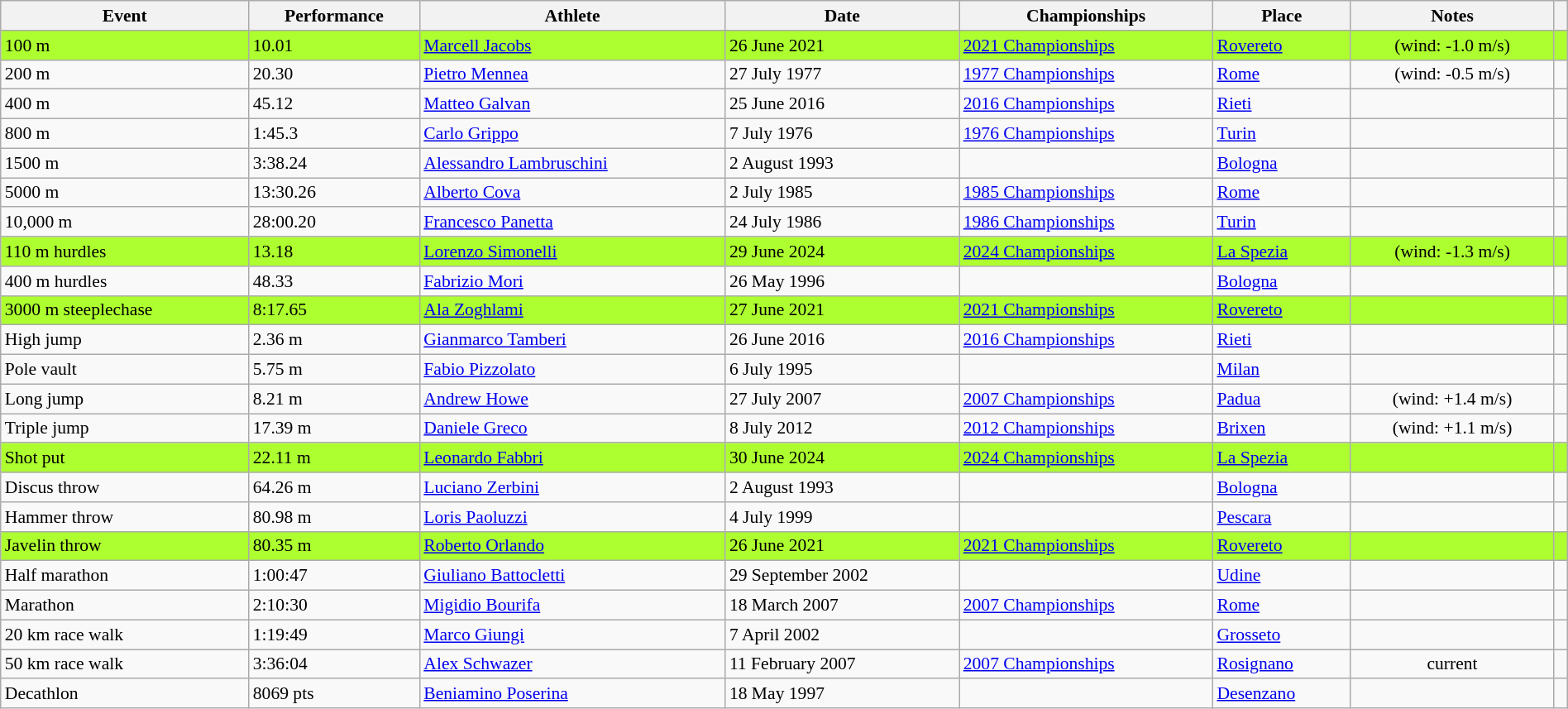<table class="wikitable sortable" style="font-size:90%; width: 100%;">
<tr>
<th>Event</th>
<th>Performance</th>
<th>Athlete</th>
<th>Date</th>
<th>Championships</th>
<th>Place</th>
<th>Notes</th>
<th></th>
</tr>
<tr bgcolor=GreenYellow>
<td>100 m</td>
<td>10.01</td>
<td><a href='#'>Marcell Jacobs</a></td>
<td>26 June 2021</td>
<td><a href='#'>2021 Championships</a></td>
<td><a href='#'>Rovereto</a></td>
<td align=center>(wind: -1.0 m/s)</td>
<td align=center></td>
</tr>
<tr>
<td>200 m</td>
<td>20.30</td>
<td><a href='#'>Pietro Mennea</a></td>
<td>27 July 1977</td>
<td><a href='#'>1977 Championships</a></td>
<td><a href='#'>Rome</a></td>
<td align=center>(wind: -0.5 m/s)</td>
<td align=center></td>
</tr>
<tr>
<td>400 m</td>
<td>45.12</td>
<td><a href='#'>Matteo Galvan</a></td>
<td>25 June 2016</td>
<td><a href='#'>2016 Championships</a></td>
<td><a href='#'>Rieti</a></td>
<td align=center></td>
<td align=center></td>
</tr>
<tr>
<td>800 m</td>
<td>1:45.3</td>
<td><a href='#'>Carlo Grippo</a></td>
<td>7 July 1976</td>
<td><a href='#'>1976 Championships</a></td>
<td><a href='#'>Turin</a></td>
<td align=center></td>
<td align=center></td>
</tr>
<tr>
<td>1500 m</td>
<td>3:38.24</td>
<td><a href='#'>Alessandro Lambruschini</a></td>
<td>2 August 1993</td>
<td></td>
<td><a href='#'>Bologna</a></td>
<td align=center></td>
<td align=center></td>
</tr>
<tr>
<td>5000 m</td>
<td>13:30.26</td>
<td><a href='#'>Alberto Cova</a></td>
<td>2 July 1985</td>
<td><a href='#'>1985 Championships</a></td>
<td><a href='#'>Rome</a></td>
<td align=center></td>
<td align=center></td>
</tr>
<tr>
<td>10,000 m</td>
<td>28:00.20</td>
<td><a href='#'>Francesco Panetta</a></td>
<td>24 July 1986</td>
<td><a href='#'>1986 Championships</a></td>
<td><a href='#'>Turin</a></td>
<td align=center></td>
<td align=center></td>
</tr>
<tr bgcolor=GreenYellow>
<td>110 m hurdles</td>
<td>13.18</td>
<td><a href='#'>Lorenzo Simonelli</a></td>
<td>29 June 2024</td>
<td><a href='#'>2024 Championships</a></td>
<td><a href='#'>La Spezia</a></td>
<td align=center>(wind: -1.3 m/s)</td>
<td align=center></td>
</tr>
<tr>
<td>400 m hurdles</td>
<td>48.33</td>
<td><a href='#'>Fabrizio Mori</a></td>
<td>26 May 1996</td>
<td></td>
<td><a href='#'>Bologna</a></td>
<td align=center></td>
<td align=center></td>
</tr>
<tr bgcolor=GreenYellow>
<td>3000 m steeplechase</td>
<td>8:17.65</td>
<td><a href='#'>Ala Zoghlami</a></td>
<td>27 June 2021</td>
<td><a href='#'>2021 Championships</a></td>
<td><a href='#'>Rovereto</a></td>
<td align=center></td>
<td align=center></td>
</tr>
<tr>
<td>High jump</td>
<td>2.36 m</td>
<td><a href='#'>Gianmarco Tamberi</a></td>
<td>26 June 2016</td>
<td><a href='#'>2016 Championships</a></td>
<td><a href='#'>Rieti</a></td>
<td align=center></td>
<td align=center></td>
</tr>
<tr>
<td>Pole vault</td>
<td>5.75 m</td>
<td><a href='#'>Fabio Pizzolato</a></td>
<td>6 July 1995</td>
<td></td>
<td><a href='#'>Milan</a></td>
<td align=center></td>
<td align=center></td>
</tr>
<tr>
<td>Long jump</td>
<td>8.21 m</td>
<td><a href='#'>Andrew Howe</a></td>
<td>27 July 2007</td>
<td><a href='#'>2007 Championships</a></td>
<td><a href='#'>Padua</a></td>
<td align=center>(wind: +1.4 m/s)</td>
<td align=center></td>
</tr>
<tr>
<td>Triple jump</td>
<td>17.39 m</td>
<td><a href='#'>Daniele Greco</a></td>
<td>8 July 2012</td>
<td><a href='#'>2012 Championships</a></td>
<td><a href='#'>Brixen</a></td>
<td align=center>(wind: +1.1 m/s)</td>
<td align=center></td>
</tr>
<tr bgcolor=GreenYellow>
<td>Shot put</td>
<td>22.11 m</td>
<td><a href='#'>Leonardo Fabbri</a></td>
<td>30 June 2024</td>
<td><a href='#'>2024 Championships</a></td>
<td><a href='#'>La Spezia</a></td>
<td align=center></td>
<td align=center></td>
</tr>
<tr>
<td>Discus throw</td>
<td>64.26 m</td>
<td><a href='#'>Luciano Zerbini</a></td>
<td>2 August 1993</td>
<td></td>
<td><a href='#'>Bologna</a></td>
<td align=center></td>
<td align=center></td>
</tr>
<tr>
<td>Hammer throw</td>
<td>80.98 m</td>
<td><a href='#'>Loris Paoluzzi</a></td>
<td>4 July 1999</td>
<td></td>
<td><a href='#'>Pescara</a></td>
<td align=center></td>
<td align=center></td>
</tr>
<tr bgcolor=GreenYellow>
<td>Javelin throw</td>
<td>80.35 m</td>
<td><a href='#'>Roberto Orlando</a></td>
<td>26 June 2021</td>
<td><a href='#'>2021 Championships</a></td>
<td><a href='#'>Rovereto</a></td>
<td align=center></td>
<td align=center></td>
</tr>
<tr>
<td>Half marathon</td>
<td>1:00:47</td>
<td><a href='#'>Giuliano Battocletti</a></td>
<td>29 September 2002</td>
<td></td>
<td><a href='#'>Udine</a></td>
<td align=center></td>
<td align=center></td>
</tr>
<tr>
<td>Marathon</td>
<td>2:10:30</td>
<td><a href='#'>Migidio Bourifa</a></td>
<td>18 March 2007</td>
<td><a href='#'>2007 Championships</a></td>
<td><a href='#'>Rome</a></td>
<td align=center></td>
<td align=center></td>
</tr>
<tr>
<td>20 km race walk</td>
<td>1:19:49</td>
<td><a href='#'>Marco Giungi</a></td>
<td>7 April 2002</td>
<td></td>
<td><a href='#'>Grosseto</a></td>
<td align=center></td>
<td align=center></td>
</tr>
<tr>
<td>50 km race walk</td>
<td>3:36:04</td>
<td><a href='#'>Alex Schwazer</a></td>
<td>11 February 2007</td>
<td><a href='#'>2007 Championships</a></td>
<td><a href='#'>Rosignano</a></td>
<td align=center>current </td>
<td align=center></td>
</tr>
<tr>
<td>Decathlon</td>
<td>8069 pts</td>
<td><a href='#'>Beniamino Poserina</a></td>
<td>18 May 1997</td>
<td></td>
<td><a href='#'>Desenzano</a></td>
<td align=center></td>
<td align=center></td>
</tr>
</table>
